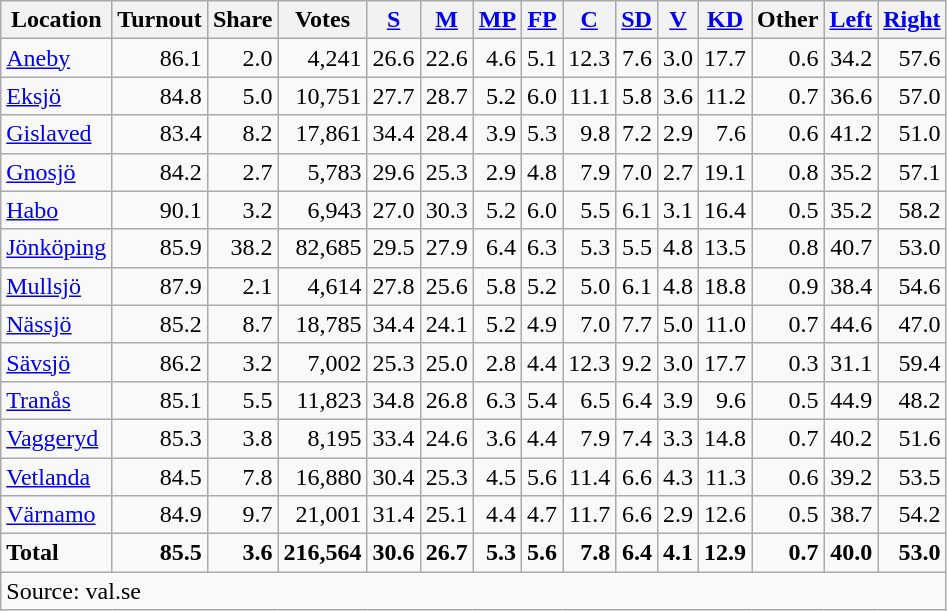<table class="wikitable sortable" style=text-align:right>
<tr>
<th>Location</th>
<th>Turnout</th>
<th>Share</th>
<th>Votes</th>
<th><a href='#'>S</a></th>
<th><a href='#'>M</a></th>
<th><a href='#'>MP</a></th>
<th><a href='#'>FP</a></th>
<th><a href='#'>C</a></th>
<th><a href='#'>SD</a></th>
<th><a href='#'>V</a></th>
<th><a href='#'>KD</a></th>
<th>Other</th>
<th><a href='#'>Left</a></th>
<th><a href='#'>Right</a></th>
</tr>
<tr>
<td align=left><a href='#'>Aneby</a></td>
<td>86.1</td>
<td>2.0</td>
<td>4,241</td>
<td>26.6</td>
<td>22.6</td>
<td>4.6</td>
<td>5.1</td>
<td>12.3</td>
<td>7.6</td>
<td>3.0</td>
<td>17.7</td>
<td>0.6</td>
<td>34.2</td>
<td>57.6</td>
</tr>
<tr>
<td align=left><a href='#'>Eksjö</a></td>
<td>84.8</td>
<td>5.0</td>
<td>10,751</td>
<td>27.7</td>
<td>28.7</td>
<td>5.2</td>
<td>6.0</td>
<td>11.1</td>
<td>5.8</td>
<td>3.6</td>
<td>11.2</td>
<td>0.7</td>
<td>36.6</td>
<td>57.0</td>
</tr>
<tr>
<td align=left><a href='#'>Gislaved</a></td>
<td>83.4</td>
<td>8.2</td>
<td>17,861</td>
<td>34.4</td>
<td>28.4</td>
<td>3.9</td>
<td>5.3</td>
<td>9.8</td>
<td>7.2</td>
<td>2.9</td>
<td>7.6</td>
<td>0.6</td>
<td>41.2</td>
<td>51.0</td>
</tr>
<tr>
<td align=left><a href='#'>Gnosjö</a></td>
<td>84.2</td>
<td>2.7</td>
<td>5,783</td>
<td>29.6</td>
<td>25.3</td>
<td>2.9</td>
<td>4.8</td>
<td>7.9</td>
<td>7.0</td>
<td>2.7</td>
<td>19.1</td>
<td>0.8</td>
<td>35.2</td>
<td>57.1</td>
</tr>
<tr>
<td align=left><a href='#'>Habo</a></td>
<td>90.1</td>
<td>3.2</td>
<td>6,943</td>
<td>27.0</td>
<td>30.3</td>
<td>5.2</td>
<td>6.0</td>
<td>5.5</td>
<td>6.1</td>
<td>3.1</td>
<td>16.4</td>
<td>0.5</td>
<td>35.2</td>
<td>58.2</td>
</tr>
<tr>
<td align=left><a href='#'>Jönköping</a></td>
<td>85.9</td>
<td>38.2</td>
<td>82,685</td>
<td>29.5</td>
<td>27.9</td>
<td>6.4</td>
<td>6.3</td>
<td>5.3</td>
<td>5.5</td>
<td>4.8</td>
<td>13.5</td>
<td>0.8</td>
<td>40.7</td>
<td>53.0</td>
</tr>
<tr>
<td align=left><a href='#'>Mullsjö</a></td>
<td>87.9</td>
<td>2.1</td>
<td>4,614</td>
<td>27.8</td>
<td>25.6</td>
<td>5.8</td>
<td>5.2</td>
<td>5.0</td>
<td>6.1</td>
<td>4.8</td>
<td>18.8</td>
<td>0.9</td>
<td>38.4</td>
<td>54.6</td>
</tr>
<tr>
<td align=left><a href='#'>Nässjö</a></td>
<td>85.2</td>
<td>8.7</td>
<td>18,785</td>
<td>34.4</td>
<td>24.1</td>
<td>5.2</td>
<td>4.9</td>
<td>7.0</td>
<td>7.7</td>
<td>5.0</td>
<td>11.0</td>
<td>0.7</td>
<td>44.6</td>
<td>47.0</td>
</tr>
<tr>
<td align=left><a href='#'>Sävsjö</a></td>
<td>86.2</td>
<td>3.2</td>
<td>7,002</td>
<td>25.3</td>
<td>25.0</td>
<td>2.8</td>
<td>4.4</td>
<td>12.3</td>
<td>9.2</td>
<td>3.0</td>
<td>17.7</td>
<td>0.3</td>
<td>31.1</td>
<td>59.4</td>
</tr>
<tr>
<td align=left><a href='#'>Tranås</a></td>
<td>85.1</td>
<td>5.5</td>
<td>11,823</td>
<td>34.8</td>
<td>26.8</td>
<td>6.3</td>
<td>5.4</td>
<td>6.5</td>
<td>6.4</td>
<td>3.9</td>
<td>9.6</td>
<td>0.5</td>
<td>44.9</td>
<td>48.2</td>
</tr>
<tr>
<td align=left><a href='#'>Vaggeryd</a></td>
<td>85.3</td>
<td>3.8</td>
<td>8,195</td>
<td>33.4</td>
<td>24.6</td>
<td>3.6</td>
<td>4.4</td>
<td>7.9</td>
<td>7.4</td>
<td>3.3</td>
<td>14.8</td>
<td>0.7</td>
<td>40.2</td>
<td>51.6</td>
</tr>
<tr>
<td align=left><a href='#'>Vetlanda</a></td>
<td>84.5</td>
<td>7.8</td>
<td>16,880</td>
<td>30.4</td>
<td>25.3</td>
<td>4.5</td>
<td>5.6</td>
<td>11.4</td>
<td>6.6</td>
<td>4.3</td>
<td>11.3</td>
<td>0.6</td>
<td>39.2</td>
<td>53.5</td>
</tr>
<tr>
<td align=left><a href='#'>Värnamo</a></td>
<td>84.9</td>
<td>9.7</td>
<td>21,001</td>
<td>31.4</td>
<td>25.1</td>
<td>4.4</td>
<td>4.7</td>
<td>11.7</td>
<td>6.6</td>
<td>2.9</td>
<td>12.6</td>
<td>0.5</td>
<td>38.7</td>
<td>54.2</td>
</tr>
<tr>
<td align=left><strong>Total</strong></td>
<td><strong>85.5</strong></td>
<td><strong>3.6</strong></td>
<td><strong>216,564</strong></td>
<td><strong>30.6</strong></td>
<td><strong>26.7</strong></td>
<td><strong>5.3</strong></td>
<td><strong>5.6</strong></td>
<td><strong>7.8</strong></td>
<td><strong>6.4</strong></td>
<td><strong>4.1</strong></td>
<td><strong>12.9</strong></td>
<td><strong>0.7</strong></td>
<td><strong>40.0</strong></td>
<td><strong>53.0</strong></td>
</tr>
<tr>
<td align=left colspan=15>Source: val.se </td>
</tr>
</table>
